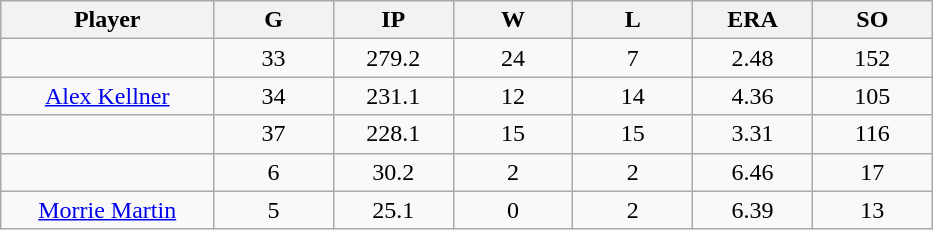<table class="wikitable sortable">
<tr>
<th bgcolor="#DDDDFF" width="16%">Player</th>
<th bgcolor="#DDDDFF" width="9%">G</th>
<th bgcolor="#DDDDFF" width="9%">IP</th>
<th bgcolor="#DDDDFF" width="9%">W</th>
<th bgcolor="#DDDDFF" width="9%">L</th>
<th bgcolor="#DDDDFF" width="9%">ERA</th>
<th bgcolor="#DDDDFF" width="9%">SO</th>
</tr>
<tr align="center">
<td></td>
<td>33</td>
<td>279.2</td>
<td>24</td>
<td>7</td>
<td>2.48</td>
<td>152</td>
</tr>
<tr align="center">
<td><a href='#'>Alex Kellner</a></td>
<td>34</td>
<td>231.1</td>
<td>12</td>
<td>14</td>
<td>4.36</td>
<td>105</td>
</tr>
<tr align="center">
<td></td>
<td>37</td>
<td>228.1</td>
<td>15</td>
<td>15</td>
<td>3.31</td>
<td>116</td>
</tr>
<tr align="center">
<td></td>
<td>6</td>
<td>30.2</td>
<td>2</td>
<td>2</td>
<td>6.46</td>
<td>17</td>
</tr>
<tr align="center">
<td><a href='#'>Morrie Martin</a></td>
<td>5</td>
<td>25.1</td>
<td>0</td>
<td>2</td>
<td>6.39</td>
<td>13</td>
</tr>
</table>
